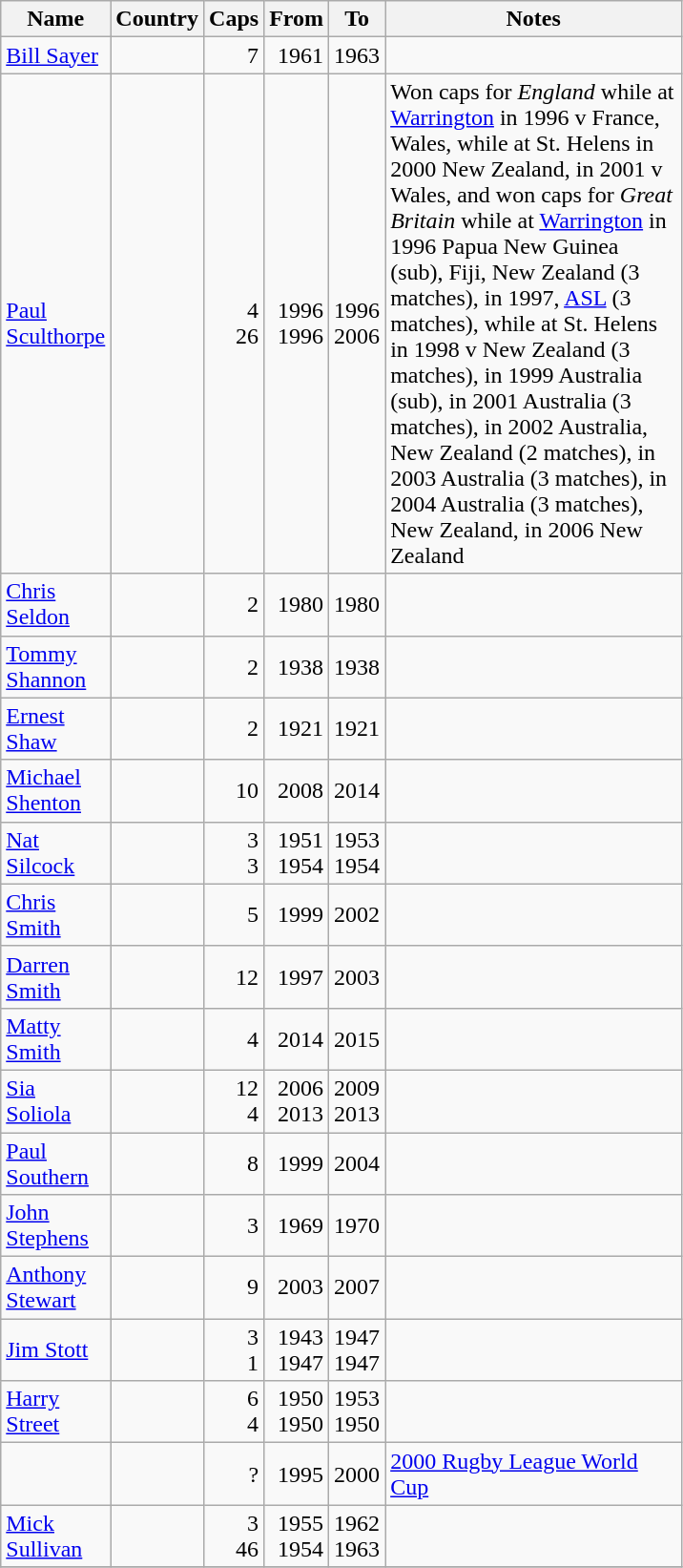<table class="wikitable">
<tr>
<th width="60px">Name</th>
<th width="30px">Country</th>
<th width="30px">Caps</th>
<th width="30px">From</th>
<th width="30px">To</th>
<th width="200px">Notes</th>
</tr>
<tr>
<td align="left"><a href='#'>Bill Sayer</a></td>
<td align="left"></td>
<td align="right">7</td>
<td align="right">1961</td>
<td align="right">1963</td>
<td align="left"></td>
</tr>
<tr>
<td align="left"><a href='#'>Paul Sculthorpe</a></td>
<td align="left"><br></td>
<td align="right">4<br>26</td>
<td align="right">1996<br>1996</td>
<td align="right">1996<br>2006</td>
<td align="left">Won caps for <em>England</em> while at <a href='#'>Warrington</a> in 1996 v France, Wales, while at St. Helens in 2000 New Zealand, in 2001 v Wales, and won caps for <em>Great Britain</em> while at <a href='#'>Warrington</a> in 1996 Papua New Guinea (sub), Fiji, New Zealand (3 matches), in 1997, <a href='#'>ASL</a> (3 matches), while at St. Helens in 1998 v New Zealand (3 matches), in 1999 Australia (sub), in 2001 Australia (3 matches), in 2002 Australia, New Zealand (2 matches), in 2003 Australia (3 matches), in 2004 Australia (3 matches), New Zealand, in 2006 New Zealand</td>
</tr>
<tr>
<td align="left"><a href='#'>Chris Seldon</a></td>
<td align="left"></td>
<td align="right">2</td>
<td align="right">1980</td>
<td align="right">1980</td>
<td align="left"></td>
</tr>
<tr>
<td align="left"><a href='#'>Tommy Shannon</a></td>
<td align="left"></td>
<td align="right">2</td>
<td align="right">1938</td>
<td align="right">1938</td>
<td align="left"></td>
</tr>
<tr>
<td align="left"><a href='#'>Ernest Shaw</a></td>
<td align="left"></td>
<td align="right">2</td>
<td align="right">1921</td>
<td align="right">1921</td>
<td align="left"></td>
</tr>
<tr>
<td align="left"><a href='#'>Michael Shenton</a></td>
<td align="left"></td>
<td align="right">10</td>
<td align="right">2008</td>
<td align="right">2014</td>
<td align="left"></td>
</tr>
<tr>
<td align="left"><a href='#'>Nat Silcock</a></td>
<td align="left"><br></td>
<td align="right">3<br>3</td>
<td align="right">1951<br>1954</td>
<td align="right">1953<br>1954</td>
<td align="left"></td>
</tr>
<tr>
<td align="left"><a href='#'>Chris Smith</a></td>
<td align="left"></td>
<td align="right">5</td>
<td align="right">1999</td>
<td align="right">2002</td>
<td align="left"></td>
</tr>
<tr>
<td align="left"><a href='#'>Darren Smith</a></td>
<td align="left"></td>
<td align="right">12</td>
<td align="right">1997</td>
<td align="right">2003</td>
<td align="left"></td>
</tr>
<tr>
<td align="left"><a href='#'>Matty Smith</a></td>
<td align="left"></td>
<td align="right">4</td>
<td align="right">2014</td>
<td align="right">2015</td>
<td align="left"></td>
</tr>
<tr>
<td align="left"><a href='#'>Sia Soliola</a></td>
<td align="left"><br></td>
<td align="right">12<br>4</td>
<td align="right">2006<br>2013</td>
<td align="right">2009<br>2013</td>
<td align="left"></td>
</tr>
<tr>
<td align="left"><a href='#'>Paul Southern</a></td>
<td align="left"></td>
<td align="right">8</td>
<td align="right">1999</td>
<td align="right">2004</td>
<td align="left"></td>
</tr>
<tr>
<td align="left"><a href='#'>John Stephens</a></td>
<td align="left"></td>
<td align="right">3</td>
<td align="right">1969</td>
<td align="right">1970</td>
<td align="left"></td>
</tr>
<tr>
<td align="left"><a href='#'>Anthony Stewart</a></td>
<td align="left"></td>
<td align="right">9</td>
<td align="right">2003</td>
<td align="right">2007</td>
<td align="left"></td>
</tr>
<tr>
<td align="left"><a href='#'>Jim Stott</a></td>
<td align="left"><br></td>
<td align="right">3<br>1</td>
<td align="right">1943<br>1947</td>
<td align="right">1947<br>1947</td>
<td align="left"></td>
</tr>
<tr>
<td align="left"><a href='#'>Harry Street</a></td>
<td align="left"><br></td>
<td align="right">6<br>4</td>
<td align="right">1950<br>1950</td>
<td align="right">1953<br>1950</td>
<td align="left"></td>
</tr>
<tr>
<td align="left"></td>
<td align="left"></td>
<td align="right">?</td>
<td align="right">1995</td>
<td align="right">2000</td>
<td align="left"><a href='#'>2000 Rugby League World Cup</a></td>
</tr>
<tr>
<td align="left"><a href='#'>Mick Sullivan</a></td>
<td align="left"><br></td>
<td align="right">3<br>46</td>
<td align="right">1955<br>1954</td>
<td align="right">1962<br>1963</td>
<td align="left"></td>
</tr>
<tr>
</tr>
</table>
